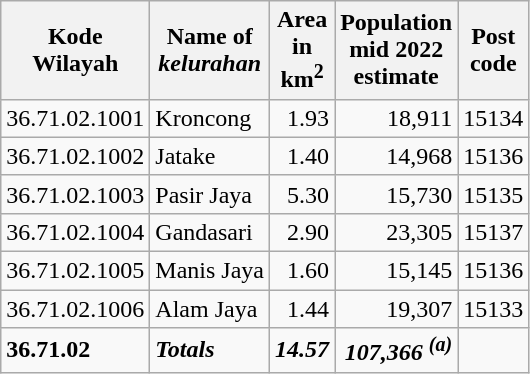<table class="wikitable">
<tr>
<th>Kode <br>Wilayah</th>
<th>Name of <br> <em>kelurahan</em></th>
<th>Area <br>in <br>km<sup>2</sup></th>
<th>Population<br>mid 2022<br>estimate</th>
<th>Post<br>code</th>
</tr>
<tr>
<td>36.71.02.1001</td>
<td>Kroncong</td>
<td align="right">1.93</td>
<td align="right">18,911</td>
<td>15134</td>
</tr>
<tr>
<td>36.71.02.1002</td>
<td>Jatake</td>
<td align="right">1.40</td>
<td align="right">14,968</td>
<td>15136</td>
</tr>
<tr>
<td>36.71.02.1003</td>
<td>Pasir Jaya</td>
<td align="right">5.30</td>
<td align="right">15,730</td>
<td>15135</td>
</tr>
<tr>
<td>36.71.02.1004</td>
<td>Gandasari</td>
<td align="right">2.90</td>
<td align="right">23,305</td>
<td>15137</td>
</tr>
<tr>
<td>36.71.02.1005</td>
<td>Manis Jaya</td>
<td align="right">1.60</td>
<td align="right">15,145</td>
<td>15136</td>
</tr>
<tr>
<td>36.71.02.1006</td>
<td>Alam Jaya</td>
<td align="right">1.44</td>
<td align="right">19,307</td>
<td>15133</td>
</tr>
<tr>
<td><strong>36.71.02</strong></td>
<td><strong><em>Totals</em></strong></td>
<td align="right"><strong><em>14.57</em></strong></td>
<td align="right"><strong><em>107,366 <sup>(a)</sup></em></strong></td>
<td></td>
</tr>
</table>
